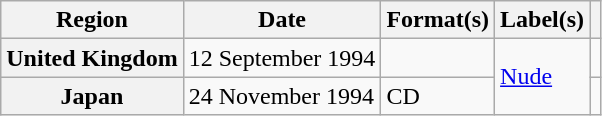<table class="wikitable plainrowheaders">
<tr>
<th scope="col">Region</th>
<th scope="col">Date</th>
<th scope="col">Format(s)</th>
<th scope="col">Label(s)</th>
<th scope="col"></th>
</tr>
<tr>
<th scope="row">United Kingdom</th>
<td>12 September 1994</td>
<td></td>
<td rowspan="2"><a href='#'>Nude</a></td>
<td></td>
</tr>
<tr>
<th scope="row">Japan</th>
<td>24 November 1994</td>
<td>CD</td>
<td></td>
</tr>
</table>
